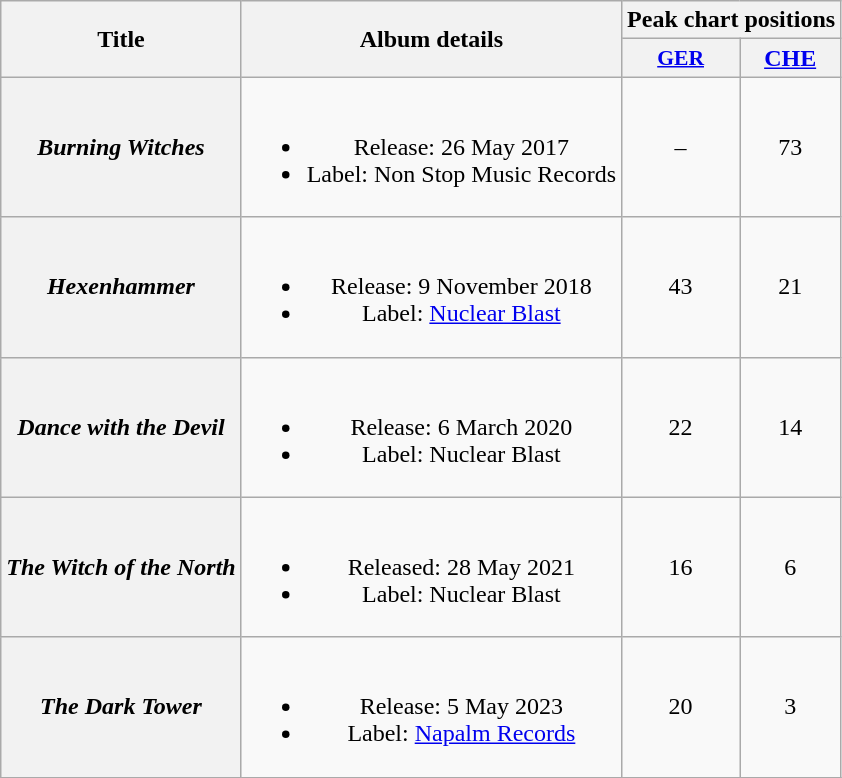<table class="wikitable plainrowheaders" style="text-align:center;" border="1">
<tr>
<th scope="col" rowspan="2">Title</th>
<th scope="col" rowspan="2">Album details</th>
<th scope="col" colspan="4">Peak chart positions</th>
</tr>
<tr>
<th scope="col" style="width:5em;font-size:90%;"><a href='#'>GER</a><br></th>
<th><a href='#'>CHE</a><br></th>
</tr>
<tr>
<th scope="row"><em>Burning Witches</em></th>
<td><br><ul><li>Release: 26 May 2017</li><li>Label: Non Stop Music Records</li></ul></td>
<td>–</td>
<td>73</td>
</tr>
<tr>
<th scope="row"><em>Hexenhammer</em></th>
<td><br><ul><li>Release: 9 November 2018</li><li>Label: <a href='#'>Nuclear Blast</a></li></ul></td>
<td>43</td>
<td>21</td>
</tr>
<tr>
<th scope="row"><em>Dance with the Devil</em></th>
<td><br><ul><li>Release: 6 March 2020</li><li>Label: Nuclear Blast</li></ul></td>
<td>22</td>
<td>14</td>
</tr>
<tr>
<th scope="row"><em>The Witch of the North</em></th>
<td><br><ul><li>Released: 28 May 2021</li><li>Label: Nuclear Blast</li></ul></td>
<td>16</td>
<td>6</td>
</tr>
<tr>
<th scope="row"><em>The Dark Tower</em></th>
<td><br><ul><li>Release: 5 May 2023</li><li>Label: <a href='#'>Napalm Records</a></li></ul></td>
<td>20</td>
<td>3</td>
</tr>
<tr>
</tr>
</table>
